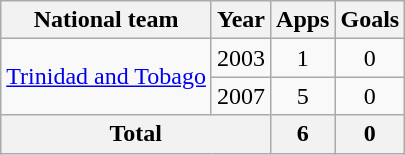<table class="wikitable" style="text-align:center">
<tr>
<th>National team</th>
<th>Year</th>
<th>Apps</th>
<th>Goals</th>
</tr>
<tr>
<td rowspan="2"><a href='#'>Trinidad and Tobago</a></td>
<td>2003</td>
<td>1</td>
<td>0</td>
</tr>
<tr>
<td>2007</td>
<td>5</td>
<td>0</td>
</tr>
<tr>
<th colspan=2>Total</th>
<th>6</th>
<th>0</th>
</tr>
</table>
